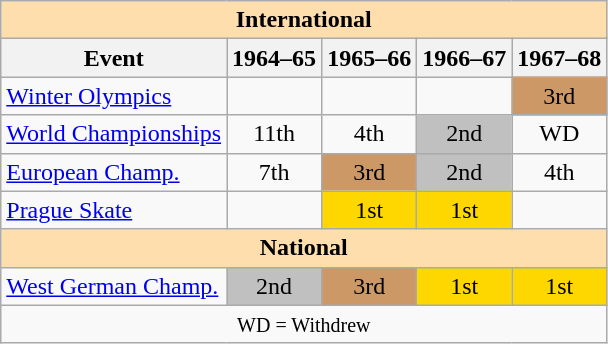<table class="wikitable" style="text-align:center">
<tr>
<th style="background-color: #ffdead; " colspan=5 align=center>International</th>
</tr>
<tr>
<th>Event</th>
<th>1964–65</th>
<th>1965–66</th>
<th>1966–67</th>
<th>1967–68</th>
</tr>
<tr>
<td align=left><a href='#'>Winter Olympics</a></td>
<td></td>
<td></td>
<td></td>
<td bgcolor=cc9966>3rd</td>
</tr>
<tr>
<td align=left><a href='#'>World Championships</a></td>
<td>11th</td>
<td>4th</td>
<td bgcolor=silver>2nd</td>
<td>WD</td>
</tr>
<tr>
<td align=left><a href='#'>European Champ.</a></td>
<td>7th</td>
<td bgcolor=cc9966>3rd</td>
<td bgcolor=silver>2nd</td>
<td>4th</td>
</tr>
<tr>
<td align=left><a href='#'>Prague Skate</a></td>
<td></td>
<td bgcolor=gold>1st</td>
<td bgcolor=gold>1st</td>
<td></td>
</tr>
<tr>
<th style="background-color: #ffdead; " colspan=5 align=center>National</th>
</tr>
<tr>
<td align=left><a href='#'>West German Champ.</a></td>
<td bgcolor=silver>2nd</td>
<td bgcolor=cc9966>3rd</td>
<td bgcolor=gold>1st</td>
<td bgcolor=gold>1st</td>
</tr>
<tr>
<td colspan=5 align=center><small> WD = Withdrew </small></td>
</tr>
</table>
